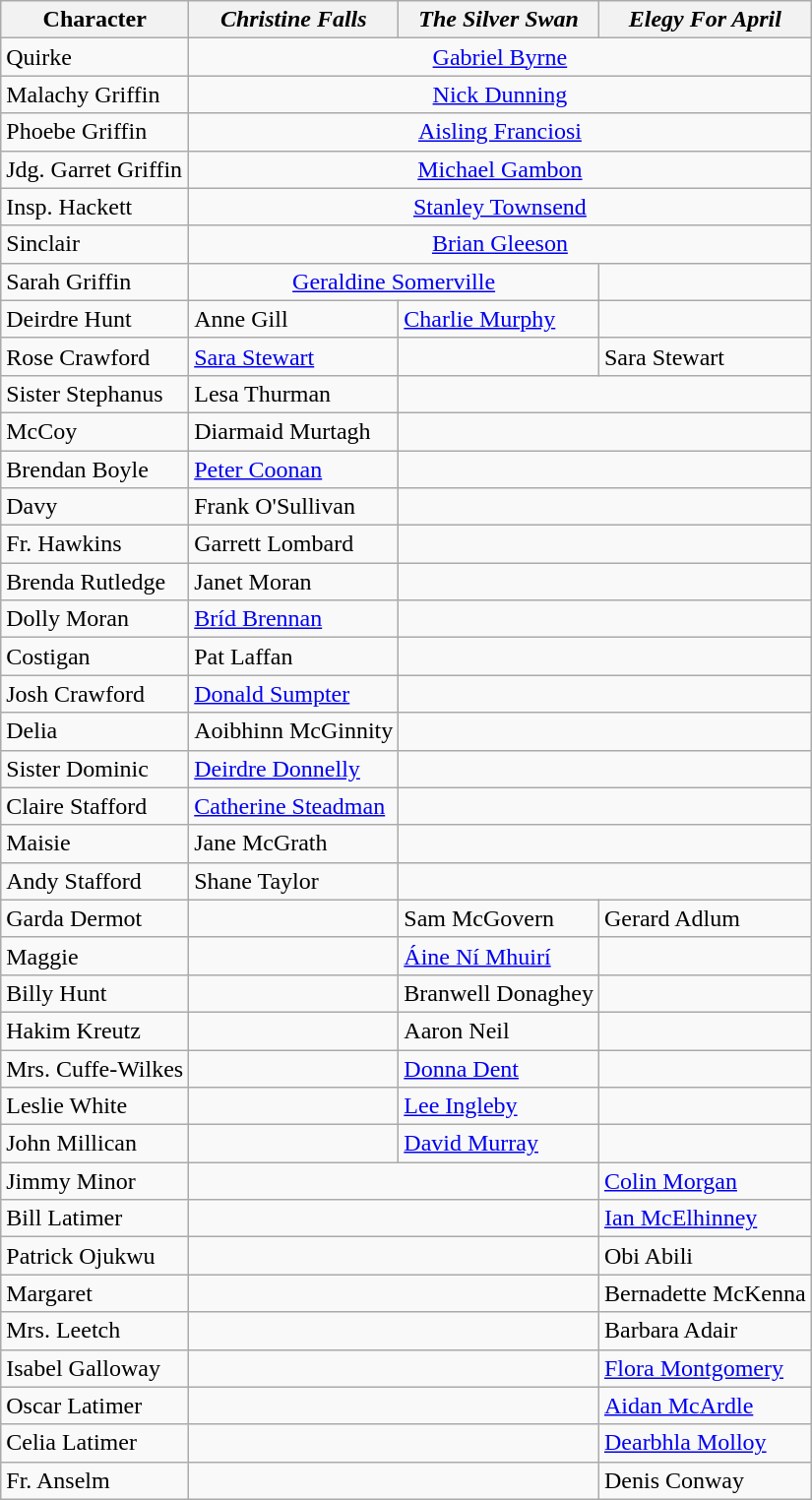<table class="wikitable">
<tr>
<th>Character</th>
<th><em>Christine Falls</em></th>
<th><em>The Silver Swan</em></th>
<th><em>Elegy For April</em></th>
</tr>
<tr>
<td>Quirke</td>
<td colspan="3" style="text-align:center;"><a href='#'>Gabriel Byrne</a></td>
</tr>
<tr>
<td>Malachy Griffin</td>
<td colspan="3" style="text-align:center;"><a href='#'>Nick Dunning</a></td>
</tr>
<tr>
<td>Phoebe Griffin</td>
<td colspan="3" style="text-align:center;"><a href='#'>Aisling Franciosi</a></td>
</tr>
<tr>
<td>Jdg. Garret Griffin</td>
<td colspan="3" style="text-align:center;"><a href='#'>Michael Gambon</a></td>
</tr>
<tr>
<td>Insp. Hackett</td>
<td colspan="3" style="text-align:center;"><a href='#'>Stanley Townsend</a></td>
</tr>
<tr>
<td>Sinclair</td>
<td colspan="3" style="text-align:center;"><a href='#'>Brian Gleeson</a></td>
</tr>
<tr>
<td>Sarah Griffin</td>
<td colspan="2" style="text-align:center;"><a href='#'>Geraldine Somerville</a></td>
<td></td>
</tr>
<tr>
<td>Deirdre Hunt</td>
<td>Anne Gill</td>
<td><a href='#'>Charlie Murphy</a></td>
<td></td>
</tr>
<tr>
<td>Rose Crawford</td>
<td><a href='#'>Sara Stewart</a></td>
<td></td>
<td>Sara Stewart</td>
</tr>
<tr>
<td>Sister Stephanus</td>
<td>Lesa Thurman</td>
<td colspan="2"></td>
</tr>
<tr>
<td>McCoy</td>
<td>Diarmaid Murtagh</td>
<td colspan="2"></td>
</tr>
<tr>
<td>Brendan Boyle</td>
<td><a href='#'>Peter Coonan</a></td>
<td colspan="2"></td>
</tr>
<tr>
<td>Davy</td>
<td>Frank O'Sullivan</td>
<td colspan="2"></td>
</tr>
<tr>
<td>Fr. Hawkins</td>
<td>Garrett Lombard</td>
<td colspan="2"></td>
</tr>
<tr>
<td>Brenda Rutledge</td>
<td>Janet Moran</td>
<td colspan="2"></td>
</tr>
<tr>
<td>Dolly Moran</td>
<td><a href='#'>Bríd Brennan</a></td>
<td colspan="2"></td>
</tr>
<tr>
<td>Costigan</td>
<td>Pat Laffan</td>
<td colspan="2"></td>
</tr>
<tr>
<td>Josh Crawford</td>
<td><a href='#'>Donald Sumpter</a></td>
<td colspan="2"></td>
</tr>
<tr>
<td>Delia</td>
<td>Aoibhinn McGinnity</td>
<td colspan="2"></td>
</tr>
<tr>
<td>Sister Dominic</td>
<td><a href='#'>Deirdre Donnelly</a></td>
<td colspan="2"></td>
</tr>
<tr>
<td>Claire Stafford</td>
<td><a href='#'>Catherine Steadman</a></td>
<td colspan="2"></td>
</tr>
<tr>
<td>Maisie</td>
<td>Jane McGrath</td>
<td colspan="2"></td>
</tr>
<tr>
<td>Andy Stafford</td>
<td>Shane Taylor</td>
<td colspan="2"></td>
</tr>
<tr>
<td>Garda Dermot</td>
<td></td>
<td>Sam McGovern</td>
<td>Gerard Adlum</td>
</tr>
<tr>
<td>Maggie</td>
<td></td>
<td><a href='#'>Áine Ní Mhuirí</a></td>
<td></td>
</tr>
<tr>
<td>Billy Hunt</td>
<td></td>
<td>Branwell Donaghey</td>
<td></td>
</tr>
<tr>
<td>Hakim Kreutz</td>
<td></td>
<td>Aaron Neil</td>
<td></td>
</tr>
<tr>
<td>Mrs. Cuffe-Wilkes</td>
<td></td>
<td><a href='#'>Donna Dent</a></td>
<td></td>
</tr>
<tr>
<td>Leslie White</td>
<td></td>
<td><a href='#'>Lee Ingleby</a></td>
<td></td>
</tr>
<tr>
<td>John Millican</td>
<td></td>
<td><a href='#'>David Murray</a></td>
<td></td>
</tr>
<tr>
<td>Jimmy Minor</td>
<td colspan="2"></td>
<td><a href='#'>Colin Morgan</a></td>
</tr>
<tr>
<td>Bill Latimer</td>
<td colspan="2"></td>
<td><a href='#'>Ian McElhinney</a></td>
</tr>
<tr>
<td>Patrick Ojukwu</td>
<td colspan="2"></td>
<td>Obi Abili</td>
</tr>
<tr>
<td>Margaret</td>
<td colspan="2"></td>
<td>Bernadette McKenna</td>
</tr>
<tr>
<td>Mrs. Leetch</td>
<td colspan="2"></td>
<td>Barbara Adair</td>
</tr>
<tr>
<td>Isabel Galloway</td>
<td colspan="2"></td>
<td><a href='#'>Flora Montgomery</a></td>
</tr>
<tr>
<td>Oscar Latimer</td>
<td colspan="2"></td>
<td><a href='#'>Aidan McArdle</a></td>
</tr>
<tr>
<td>Celia Latimer</td>
<td colspan="2"></td>
<td><a href='#'>Dearbhla Molloy</a></td>
</tr>
<tr>
<td>Fr. Anselm</td>
<td colspan="2"></td>
<td>Denis Conway</td>
</tr>
</table>
